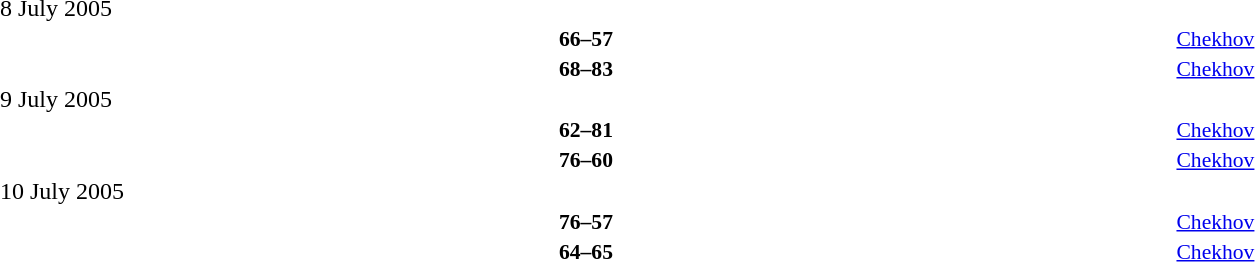<table style="width:100%;" cellspacing="1">
<tr>
<th width=25%></th>
<th width=3%></th>
<th width=6%></th>
<th width=3%></th>
<th width=25%></th>
</tr>
<tr>
<td>8 July 2005</td>
</tr>
<tr style=font-size:90%>
<td align=right><strong></strong></td>
<td></td>
<td align=center><strong>66–57</strong></td>
<td></td>
<td><strong></strong></td>
<td><a href='#'>Chekhov</a></td>
</tr>
<tr style=font-size:90%>
<td align=right><strong></strong></td>
<td></td>
<td align=center><strong>68–83</strong></td>
<td></td>
<td><strong></strong></td>
<td><a href='#'>Chekhov</a></td>
</tr>
<tr>
<td>9 July 2005</td>
</tr>
<tr style=font-size:90%>
<td align=right><strong></strong></td>
<td></td>
<td align=center><strong>62–81</strong></td>
<td></td>
<td><strong></strong></td>
<td><a href='#'>Chekhov</a></td>
</tr>
<tr style=font-size:90%>
<td align=right><strong></strong></td>
<td></td>
<td align=center><strong>76–60</strong></td>
<td></td>
<td><strong></strong></td>
<td><a href='#'>Chekhov</a></td>
</tr>
<tr>
<td>10 July 2005</td>
</tr>
<tr style=font-size:90%>
<td align=right><strong></strong></td>
<td></td>
<td align=center><strong>76–57</strong></td>
<td></td>
<td><strong></strong></td>
<td><a href='#'>Chekhov</a></td>
</tr>
<tr style=font-size:90%>
<td align=right><strong></strong></td>
<td></td>
<td align=center><strong>64–65</strong></td>
<td></td>
<td><strong></strong></td>
<td><a href='#'>Chekhov</a></td>
</tr>
</table>
